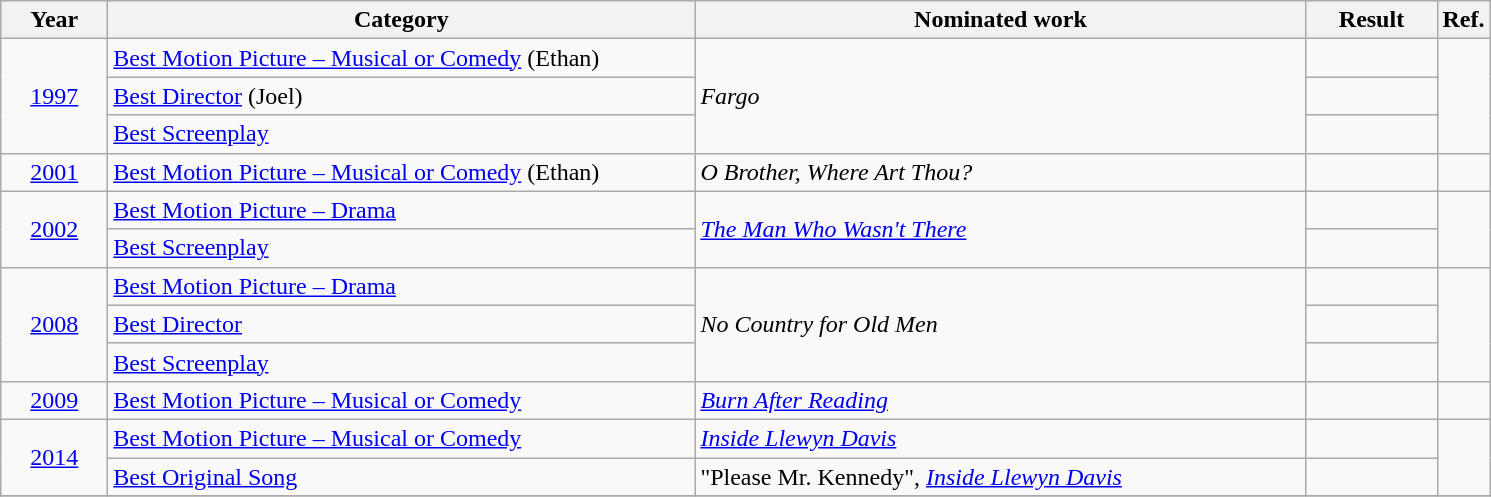<table class="wikitable sortable">
<tr>
<th scope="col" style="width:4em;">Year</th>
<th scope="col" style="width:24em;">Category</th>
<th scope="col" style="width:25em;">Nominated work</th>
<th scope="col" style="width:5em;">Result</th>
<th class=unsortable>Ref.</th>
</tr>
<tr>
<td style="text-align:center;", rowspan=3><a href='#'>1997</a></td>
<td><a href='#'>Best Motion Picture – Musical or Comedy</a> (Ethan)</td>
<td rowspan=3><em>Fargo</em></td>
<td></td>
<td style="text-align:center;", rowspan=3></td>
</tr>
<tr>
<td><a href='#'>Best Director</a> (Joel)</td>
<td></td>
</tr>
<tr>
<td><a href='#'>Best Screenplay</a></td>
<td></td>
</tr>
<tr>
<td style="text-align:center;"><a href='#'>2001</a></td>
<td><a href='#'>Best Motion Picture – Musical or Comedy</a> (Ethan)</td>
<td><em>O Brother, Where Art Thou?</em></td>
<td></td>
<td style="text-align:center;"></td>
</tr>
<tr>
<td style="text-align:center;", rowspan=2><a href='#'>2002</a></td>
<td><a href='#'>Best Motion Picture – Drama</a></td>
<td rowspan=2><em><a href='#'>The Man Who Wasn't There</a></em></td>
<td></td>
<td style="text-align:center;", rowspan=2></td>
</tr>
<tr>
<td><a href='#'>Best Screenplay</a></td>
<td></td>
</tr>
<tr>
<td style="text-align:center;", rowspan=3><a href='#'>2008</a></td>
<td><a href='#'>Best Motion Picture – Drama</a></td>
<td rowspan=3><em>No Country for Old Men</em></td>
<td></td>
<td style="text-align:center;", rowspan=3></td>
</tr>
<tr>
<td><a href='#'>Best Director</a></td>
<td></td>
</tr>
<tr>
<td><a href='#'>Best Screenplay</a></td>
<td></td>
</tr>
<tr>
<td style="text-align:center;"><a href='#'>2009</a></td>
<td><a href='#'>Best Motion Picture – Musical or Comedy</a></td>
<td><em><a href='#'>Burn After Reading</a></em></td>
<td></td>
<td style="text-align:center;"></td>
</tr>
<tr>
<td style="text-align:center;", rowspan=2><a href='#'>2014</a></td>
<td><a href='#'>Best Motion Picture – Musical or Comedy</a></td>
<td><em><a href='#'>Inside Llewyn Davis</a></em></td>
<td></td>
<td style="text-align:center;", rowspan=2></td>
</tr>
<tr>
<td><a href='#'>Best Original Song</a></td>
<td>"Please Mr. Kennedy", <em><a href='#'>Inside Llewyn Davis</a></em></td>
<td></td>
</tr>
<tr>
</tr>
</table>
